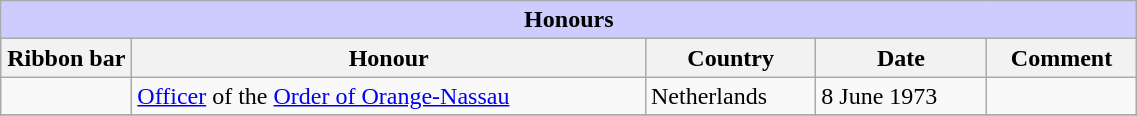<table class="wikitable" style="width:60%;">
<tr style="background:#ccf; text-align:center;">
<td colspan=5><strong>Honours</strong></td>
</tr>
<tr>
<th style="width:80px;">Ribbon bar</th>
<th>Honour</th>
<th>Country</th>
<th>Date</th>
<th>Comment</th>
</tr>
<tr>
<td></td>
<td><a href='#'>Officer</a> of the <a href='#'>Order of Orange-Nassau</a></td>
<td>Netherlands</td>
<td>8 June 1973</td>
<td></td>
</tr>
<tr>
</tr>
</table>
